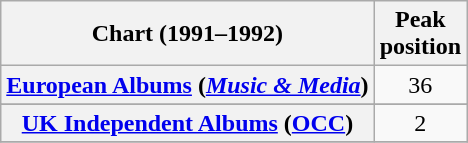<table class="wikitable sortable plainrowheaders" style="text-align:center">
<tr>
<th scope="col">Chart (1991–1992)</th>
<th scope="col">Peak<br>position</th>
</tr>
<tr>
<th scope="row"><a href='#'>European Albums</a> (<em><a href='#'>Music & Media</a></em>)</th>
<td>36</td>
</tr>
<tr>
</tr>
<tr>
<th scope="row"><a href='#'>UK Independent Albums</a> (<a href='#'>OCC</a>)</th>
<td>2</td>
</tr>
<tr>
</tr>
</table>
